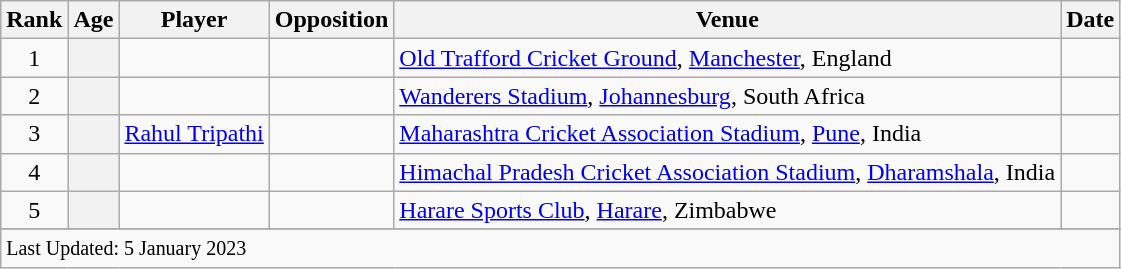<table class="wikitable sortable">
<tr>
<th scope=col>Rank</th>
<th scope=col>Age</th>
<th scope=col>Player</th>
<th scope=col>Opposition</th>
<th scope=col>Venue</th>
<th scope=col>Date</th>
</tr>
<tr>
<td align=center>1</td>
<th scope=row style=text-align:center;></th>
<td></td>
<td></td>
<td><a href='#'>Old Trafford Cricket Ground</a>, <a href='#'>Manchester</a>, England</td>
<td></td>
</tr>
<tr>
<td align=center>2</td>
<th scope=row style=text-align:center;></th>
<td></td>
<td></td>
<td><a href='#'>Wanderers Stadium</a>, <a href='#'>Johannesburg</a>, South Africa</td>
<td></td>
</tr>
<tr>
<td align=center>3</td>
<th scope=row style=text-align:center;></th>
<td><a href='#'>Rahul Tripathi</a></td>
<td></td>
<td><a href='#'>Maharashtra Cricket Association Stadium</a>, <a href='#'>Pune</a>, India</td>
<td></td>
</tr>
<tr>
<td align=center>4</td>
<th scope=row style=text-align:center;></th>
<td></td>
<td></td>
<td><a href='#'>Himachal Pradesh Cricket Association Stadium</a>, <a href='#'>Dharamshala</a>, India</td>
<td></td>
</tr>
<tr>
<td align=center>5</td>
<th scope=row style=text-align:center;></th>
<td></td>
<td></td>
<td><a href='#'>Harare Sports Club</a>, <a href='#'>Harare</a>, Zimbabwe</td>
<td></td>
</tr>
<tr>
</tr>
<tr class=sortbottom>
<td colspan=7><small>Last Updated: 5 January 2023</small></td>
</tr>
</table>
